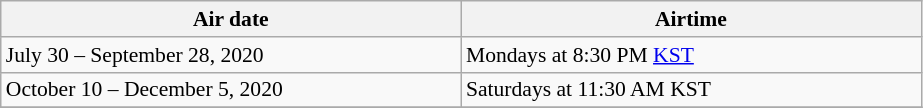<table class="wikitable" style = "font-size: 90%;">
<tr>
<th width=300>Air date</th>
<th width=300>Airtime</th>
</tr>
<tr>
<td>July 30 – September 28, 2020</td>
<td>Mondays at 8:30 PM <a href='#'>KST</a></td>
</tr>
<tr>
<td>October 10 – December 5, 2020</td>
<td>Saturdays at 11:30 AM KST</td>
</tr>
<tr>
</tr>
</table>
